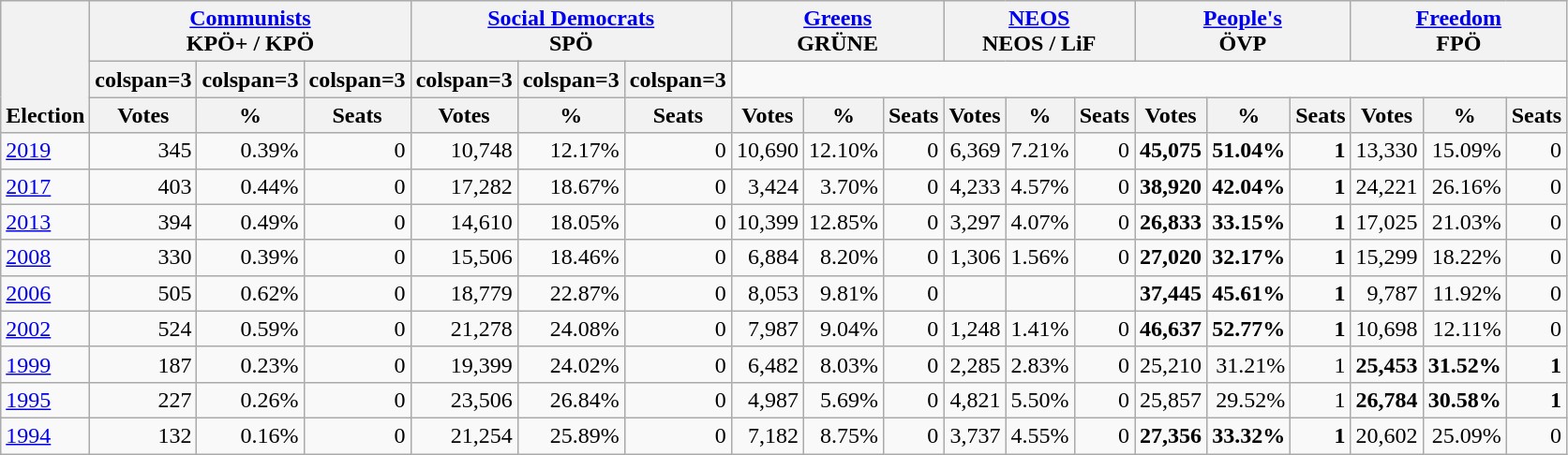<table class="wikitable" border="1" style="font-size:100%; text-align:right;">
<tr>
<th style="text-align:left;" valign=bottom rowspan=3>Election</th>
<th valign=bottom colspan=3><a href='#'>Communists</a><br>KPÖ+ / KPÖ</th>
<th valign=bottom colspan=3><a href='#'>Social Democrats</a><br>SPÖ</th>
<th valign=bottom colspan=3><a href='#'>Greens</a><br>GRÜNE</th>
<th valign=bottom colspan=3><a href='#'>NEOS</a><br>NEOS / LiF</th>
<th valign=bottom colspan=3><a href='#'>People's</a><br>ÖVP</th>
<th valign=bottom colspan=3><a href='#'>Freedom</a><br>FPÖ</th>
</tr>
<tr>
<th>colspan=3 </th>
<th>colspan=3 </th>
<th>colspan=3 </th>
<th>colspan=3 </th>
<th>colspan=3 </th>
<th>colspan=3 </th>
</tr>
<tr>
<th>Votes</th>
<th>%</th>
<th>Seats</th>
<th>Votes</th>
<th>%</th>
<th>Seats</th>
<th>Votes</th>
<th>%</th>
<th>Seats</th>
<th>Votes</th>
<th>%</th>
<th>Seats</th>
<th>Votes</th>
<th>%</th>
<th>Seats</th>
<th>Votes</th>
<th>%</th>
<th>Seats</th>
</tr>
<tr>
<td align=left><a href='#'>2019</a></td>
<td>345</td>
<td>0.39%</td>
<td>0</td>
<td>10,748</td>
<td>12.17%</td>
<td>0</td>
<td>10,690</td>
<td>12.10%</td>
<td>0</td>
<td>6,369</td>
<td>7.21%</td>
<td>0</td>
<td><strong>45,075</strong></td>
<td><strong>51.04%</strong></td>
<td><strong>1</strong></td>
<td>13,330</td>
<td>15.09%</td>
<td>0</td>
</tr>
<tr>
<td align=left><a href='#'>2017</a></td>
<td>403</td>
<td>0.44%</td>
<td>0</td>
<td>17,282</td>
<td>18.67%</td>
<td>0</td>
<td>3,424</td>
<td>3.70%</td>
<td>0</td>
<td>4,233</td>
<td>4.57%</td>
<td>0</td>
<td><strong>38,920</strong></td>
<td><strong>42.04%</strong></td>
<td><strong>1</strong></td>
<td>24,221</td>
<td>26.16%</td>
<td>0</td>
</tr>
<tr>
<td align=left><a href='#'>2013</a></td>
<td>394</td>
<td>0.49%</td>
<td>0</td>
<td>14,610</td>
<td>18.05%</td>
<td>0</td>
<td>10,399</td>
<td>12.85%</td>
<td>0</td>
<td>3,297</td>
<td>4.07%</td>
<td>0</td>
<td><strong>26,833</strong></td>
<td><strong>33.15%</strong></td>
<td><strong>1</strong></td>
<td>17,025</td>
<td>21.03%</td>
<td>0</td>
</tr>
<tr>
<td align=left><a href='#'>2008</a></td>
<td>330</td>
<td>0.39%</td>
<td>0</td>
<td>15,506</td>
<td>18.46%</td>
<td>0</td>
<td>6,884</td>
<td>8.20%</td>
<td>0</td>
<td>1,306</td>
<td>1.56%</td>
<td>0</td>
<td><strong>27,020</strong></td>
<td><strong>32.17%</strong></td>
<td><strong>1</strong></td>
<td>15,299</td>
<td>18.22%</td>
<td>0</td>
</tr>
<tr>
<td align=left><a href='#'>2006</a></td>
<td>505</td>
<td>0.62%</td>
<td>0</td>
<td>18,779</td>
<td>22.87%</td>
<td>0</td>
<td>8,053</td>
<td>9.81%</td>
<td>0</td>
<td></td>
<td></td>
<td></td>
<td><strong>37,445</strong></td>
<td><strong>45.61%</strong></td>
<td><strong>1</strong></td>
<td>9,787</td>
<td>11.92%</td>
<td>0</td>
</tr>
<tr>
<td align=left><a href='#'>2002</a></td>
<td>524</td>
<td>0.59%</td>
<td>0</td>
<td>21,278</td>
<td>24.08%</td>
<td>0</td>
<td>7,987</td>
<td>9.04%</td>
<td>0</td>
<td>1,248</td>
<td>1.41%</td>
<td>0</td>
<td><strong>46,637</strong></td>
<td><strong>52.77%</strong></td>
<td><strong>1</strong></td>
<td>10,698</td>
<td>12.11%</td>
<td>0</td>
</tr>
<tr>
<td align=left><a href='#'>1999</a></td>
<td>187</td>
<td>0.23%</td>
<td>0</td>
<td>19,399</td>
<td>24.02%</td>
<td>0</td>
<td>6,482</td>
<td>8.03%</td>
<td>0</td>
<td>2,285</td>
<td>2.83%</td>
<td>0</td>
<td>25,210</td>
<td>31.21%</td>
<td>1</td>
<td><strong>25,453</strong></td>
<td><strong>31.52%</strong></td>
<td><strong>1</strong></td>
</tr>
<tr>
<td align=left><a href='#'>1995</a></td>
<td>227</td>
<td>0.26%</td>
<td>0</td>
<td>23,506</td>
<td>26.84%</td>
<td>0</td>
<td>4,987</td>
<td>5.69%</td>
<td>0</td>
<td>4,821</td>
<td>5.50%</td>
<td>0</td>
<td>25,857</td>
<td>29.52%</td>
<td>1</td>
<td><strong>26,784</strong></td>
<td><strong>30.58%</strong></td>
<td><strong>1</strong></td>
</tr>
<tr>
<td align=left><a href='#'>1994</a></td>
<td>132</td>
<td>0.16%</td>
<td>0</td>
<td>21,254</td>
<td>25.89%</td>
<td>0</td>
<td>7,182</td>
<td>8.75%</td>
<td>0</td>
<td>3,737</td>
<td>4.55%</td>
<td>0</td>
<td><strong>27,356</strong></td>
<td><strong>33.32%</strong></td>
<td><strong>1</strong></td>
<td>20,602</td>
<td>25.09%</td>
<td>0</td>
</tr>
</table>
